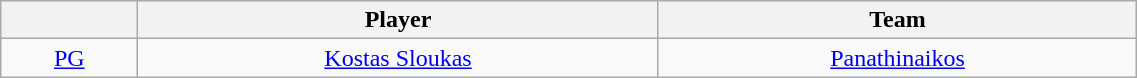<table class="wikitable" style="text-align: center;" width="60%">
<tr>
<th style="text-align:center;"></th>
<th style="text-align:center;">Player</th>
<th style="text-align:center;">Team</th>
</tr>
<tr>
<td style="text-align:center;"><a href='#'>PG</a></td>
<td> <a href='#'>Kostas Sloukas</a></td>
<td><a href='#'>Panathinaikos</a></td>
</tr>
</table>
